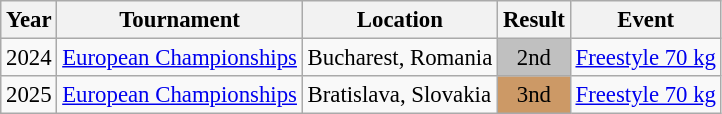<table class="wikitable" style="font-size:95%;">
<tr>
<th>Year</th>
<th>Tournament</th>
<th>Location</th>
<th>Result</th>
<th>Event</th>
</tr>
<tr>
<td>2024</td>
<td><a href='#'>European Championships</a></td>
<td>Bucharest, Romania</td>
<td align="center" bgcolor="silver">2nd</td>
<td><a href='#'>Freestyle 70 kg</a></td>
</tr>
<tr>
<td>2025</td>
<td><a href='#'>European Championships</a></td>
<td>Bratislava, Slovakia</td>
<td align="center" bgcolor="cc9966">3nd</td>
<td><a href='#'>Freestyle 70 kg</a></td>
</tr>
</table>
